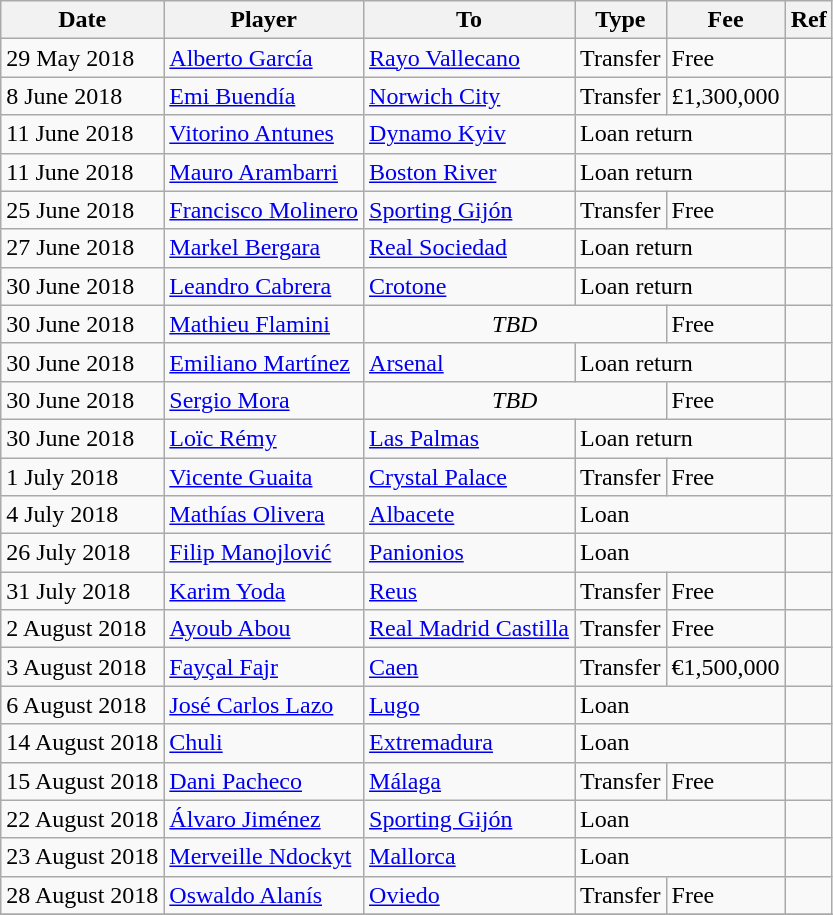<table class="wikitable">
<tr>
<th>Date</th>
<th>Player</th>
<th>To</th>
<th>Type</th>
<th>Fee</th>
<th>Ref</th>
</tr>
<tr>
<td>29 May 2018</td>
<td> <a href='#'>Alberto García</a></td>
<td> <a href='#'>Rayo Vallecano</a></td>
<td>Transfer</td>
<td>Free</td>
<td></td>
</tr>
<tr>
<td>8 June 2018</td>
<td> <a href='#'>Emi Buendía</a></td>
<td> <a href='#'>Norwich City</a></td>
<td>Transfer</td>
<td>£1,300,000</td>
<td></td>
</tr>
<tr>
<td>11 June 2018</td>
<td> <a href='#'>Vitorino Antunes</a></td>
<td> <a href='#'>Dynamo Kyiv</a></td>
<td colspan=2>Loan return</td>
<td></td>
</tr>
<tr>
<td>11 June 2018</td>
<td> <a href='#'>Mauro Arambarri</a></td>
<td> <a href='#'>Boston River</a></td>
<td colspan=2>Loan return</td>
<td></td>
</tr>
<tr>
<td>25 June 2018</td>
<td> <a href='#'>Francisco Molinero</a></td>
<td> <a href='#'>Sporting Gijón</a></td>
<td>Transfer</td>
<td>Free</td>
<td></td>
</tr>
<tr>
<td>27 June 2018</td>
<td> <a href='#'>Markel Bergara</a></td>
<td> <a href='#'>Real Sociedad</a></td>
<td colspan=2>Loan return</td>
<td></td>
</tr>
<tr>
<td>30 June 2018</td>
<td> <a href='#'>Leandro Cabrera</a></td>
<td> <a href='#'>Crotone</a></td>
<td colspan=2>Loan return</td>
<td></td>
</tr>
<tr>
<td>30 June 2018</td>
<td> <a href='#'>Mathieu Flamini</a></td>
<td colspan=2 align=center><em>TBD</em></td>
<td>Free</td>
<td></td>
</tr>
<tr>
<td>30 June 2018</td>
<td> <a href='#'>Emiliano Martínez</a></td>
<td> <a href='#'>Arsenal</a></td>
<td colspan=2>Loan return</td>
<td></td>
</tr>
<tr>
<td>30 June 2018</td>
<td> <a href='#'>Sergio Mora</a></td>
<td colspan=2 align=center><em>TBD</em></td>
<td>Free</td>
<td></td>
</tr>
<tr>
<td>30 June 2018</td>
<td> <a href='#'>Loïc Rémy</a></td>
<td> <a href='#'>Las Palmas</a></td>
<td colspan=2>Loan return</td>
<td></td>
</tr>
<tr>
<td>1 July 2018</td>
<td> <a href='#'>Vicente Guaita</a></td>
<td> <a href='#'>Crystal Palace</a></td>
<td>Transfer</td>
<td>Free</td>
<td></td>
</tr>
<tr>
<td>4 July 2018</td>
<td> <a href='#'>Mathías Olivera</a></td>
<td> <a href='#'>Albacete</a></td>
<td colspan=2>Loan</td>
<td></td>
</tr>
<tr>
<td>26 July 2018</td>
<td> <a href='#'>Filip Manojlović</a></td>
<td> <a href='#'>Panionios</a></td>
<td colspan=2>Loan</td>
<td></td>
</tr>
<tr>
<td>31 July 2018</td>
<td> <a href='#'>Karim Yoda</a></td>
<td> <a href='#'>Reus</a></td>
<td>Transfer</td>
<td>Free</td>
<td></td>
</tr>
<tr>
<td>2 August 2018</td>
<td> <a href='#'>Ayoub Abou</a></td>
<td> <a href='#'>Real Madrid Castilla</a></td>
<td>Transfer</td>
<td>Free</td>
<td></td>
</tr>
<tr>
<td>3 August 2018</td>
<td> <a href='#'>Fayçal Fajr</a></td>
<td> <a href='#'>Caen</a></td>
<td>Transfer</td>
<td>€1,500,000</td>
<td></td>
</tr>
<tr>
<td>6 August 2018</td>
<td> <a href='#'>José Carlos Lazo</a></td>
<td> <a href='#'>Lugo</a></td>
<td colspan=2>Loan</td>
<td></td>
</tr>
<tr>
<td>14 August 2018</td>
<td> <a href='#'>Chuli</a></td>
<td> <a href='#'>Extremadura</a></td>
<td colspan=2>Loan</td>
<td></td>
</tr>
<tr>
<td>15 August 2018</td>
<td> <a href='#'>Dani Pacheco</a></td>
<td> <a href='#'>Málaga</a></td>
<td>Transfer</td>
<td>Free</td>
<td></td>
</tr>
<tr>
<td>22 August 2018</td>
<td> <a href='#'>Álvaro Jiménez</a></td>
<td> <a href='#'>Sporting Gijón</a></td>
<td colspan=2>Loan</td>
<td></td>
</tr>
<tr>
<td>23 August 2018</td>
<td> <a href='#'>Merveille Ndockyt</a></td>
<td> <a href='#'>Mallorca</a></td>
<td colspan=2>Loan</td>
<td></td>
</tr>
<tr>
<td>28 August 2018</td>
<td> <a href='#'>Oswaldo Alanís</a></td>
<td> <a href='#'>Oviedo</a></td>
<td>Transfer</td>
<td>Free</td>
<td></td>
</tr>
<tr>
</tr>
</table>
